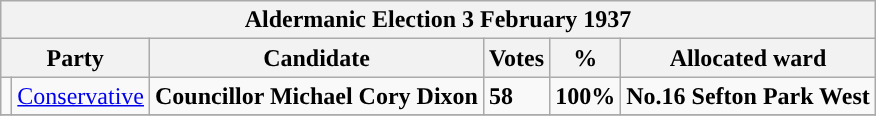<table class="wikitable">
<tr>
<th colspan="6"><strong>Aldermanic Election 3 February 1937</strong></th>
</tr>
<tr>
<th colspan="2">Party</th>
<th>Candidate</th>
<th>Votes</th>
<th>%</th>
<th>Allocated ward</th>
</tr>
<tr>
<td style="background-color:"></td>
<td><a href='#'>Conservative</a></td>
<td><strong>Councillor Michael Cory Dixon</strong></td>
<td><strong>58</strong></td>
<td><strong>100%</strong></td>
<td><strong>No.16 Sefton Park West</strong></td>
</tr>
<tr>
</tr>
</table>
